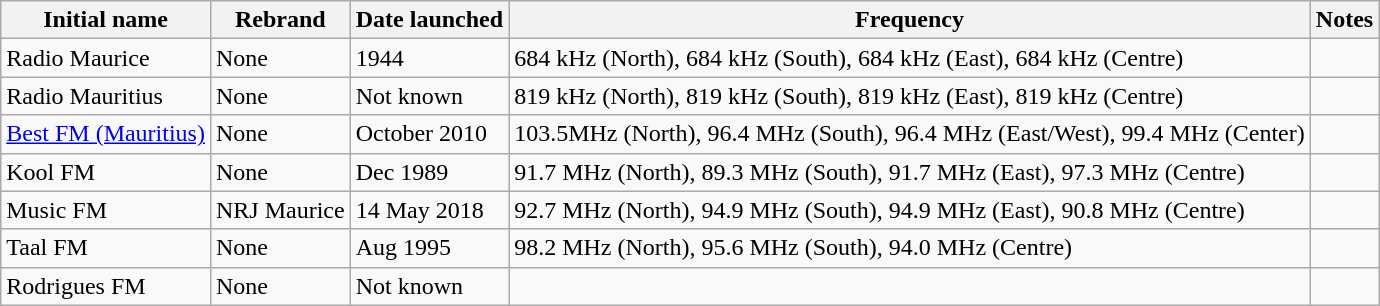<table class="wikitable">
<tr>
<th>Initial name</th>
<th>Rebrand</th>
<th>Date launched</th>
<th>Frequency</th>
<th>Notes</th>
</tr>
<tr>
<td>Radio Maurice</td>
<td>None</td>
<td>1944</td>
<td>684 kHz (North), 684 kHz (South), 684 kHz (East), 684 kHz (Centre)</td>
<td></td>
</tr>
<tr>
<td>Radio Mauritius</td>
<td>None</td>
<td>Not known</td>
<td>819 kHz (North), 819 kHz (South), 819 kHz (East), 819 kHz (Centre)</td>
<td></td>
</tr>
<tr>
<td><a href='#'>Best FM (Mauritius)</a></td>
<td>None</td>
<td>October 2010</td>
<td>103.5MHz (North), 96.4 MHz (South), 96.4 MHz (East/West), 99.4 MHz (Center)</td>
<td></td>
</tr>
<tr>
<td>Kool FM</td>
<td>None</td>
<td>Dec 1989</td>
<td>91.7 MHz (North), 89.3 MHz (South), 91.7 MHz (East), 97.3 MHz (Centre)</td>
<td></td>
</tr>
<tr>
<td>Music FM</td>
<td>NRJ Maurice</td>
<td>14 May 2018</td>
<td>92.7 MHz (North), 94.9 MHz (South), 94.9 MHz (East), 90.8 MHz (Centre)</td>
<td></td>
</tr>
<tr>
<td>Taal FM</td>
<td>None</td>
<td>Aug 1995</td>
<td>98.2 MHz (North), 95.6 MHz (South), 94.0 MHz (Centre)</td>
<td></td>
</tr>
<tr>
<td>Rodrigues FM</td>
<td>None</td>
<td>Not known</td>
<td></td>
<td></td>
</tr>
</table>
